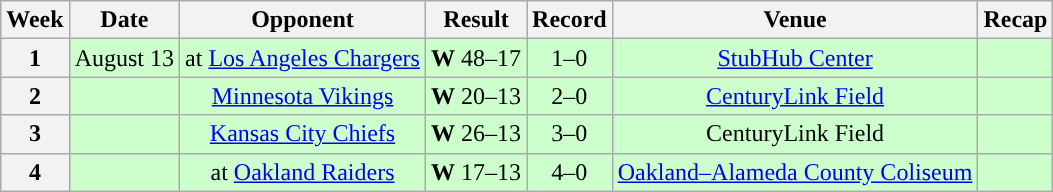<table class="wikitable" style="text-align:center">
<tr>
<th>Week</th>
<th>Date</th>
<th>Opponent</th>
<th>Result</th>
<th>Record</th>
<th>Venue</th>
<th>Recap</th>
</tr>
<tr style="background:#cfc">
<th>1</th>
<td>August 13</td>
<td>at <a href='#'>Los Angeles Chargers</a></td>
<td><strong>W</strong> 48–17</td>
<td>1–0</td>
<td><a href='#'>StubHub Center</a></td>
<td></td>
</tr>
<tr style="background:#cfc">
<th>2</th>
<td></td>
<td><a href='#'>Minnesota Vikings</a></td>
<td><strong>W</strong> 20–13</td>
<td>2–0</td>
<td><a href='#'>CenturyLink Field</a></td>
<td></td>
</tr>
<tr style="background:#cfc">
<th>3</th>
<td></td>
<td><a href='#'>Kansas City Chiefs</a></td>
<td><strong>W</strong> 26–13</td>
<td>3–0</td>
<td>CenturyLink Field</td>
<td></td>
</tr>
<tr style="background:#cfc">
<th>4</th>
<td></td>
<td>at <a href='#'>Oakland Raiders</a></td>
<td><strong>W</strong> 17–13</td>
<td>4–0</td>
<td><a href='#'>Oakland–Alameda County Coliseum</a></td>
<td></td>
</tr>
</table>
